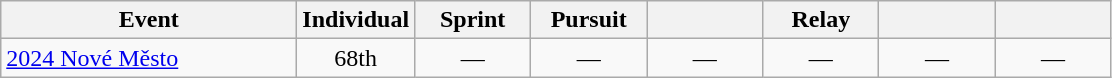<table class="wikitable" style="text-align: center;">
<tr ">
<th style="width:190px;">Event</th>
<th style="width:70px;">Individual</th>
<th style="width:70px;">Sprint</th>
<th style="width:70px;">Pursuit</th>
<th style="width:70px;"></th>
<th style="width:70px;">Relay</th>
<th style="width:70px;"></th>
<th style="width:70px;"></th>
</tr>
<tr>
<td align=left> <a href='#'>2024 Nové Město</a></td>
<td>68th</td>
<td>—</td>
<td>—</td>
<td>—</td>
<td>—</td>
<td>—</td>
<td>—</td>
</tr>
</table>
